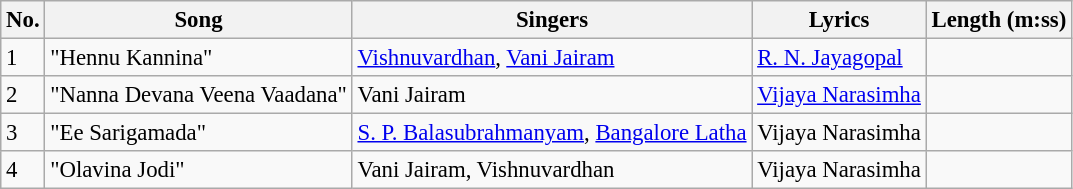<table class="wikitable" style="font-size:95%;">
<tr>
<th>No.</th>
<th>Song</th>
<th>Singers</th>
<th>Lyrics</th>
<th>Length (m:ss)</th>
</tr>
<tr>
<td>1</td>
<td>"Hennu Kannina"</td>
<td><a href='#'>Vishnuvardhan</a>, <a href='#'>Vani Jairam</a></td>
<td><a href='#'>R. N. Jayagopal</a></td>
<td></td>
</tr>
<tr>
<td>2</td>
<td>"Nanna Devana Veena Vaadana"</td>
<td>Vani Jairam</td>
<td><a href='#'>Vijaya Narasimha</a></td>
<td></td>
</tr>
<tr>
<td>3</td>
<td>"Ee Sarigamada"</td>
<td><a href='#'>S. P. Balasubrahmanyam</a>, <a href='#'>Bangalore Latha</a></td>
<td>Vijaya Narasimha</td>
<td></td>
</tr>
<tr>
<td>4</td>
<td>"Olavina Jodi"</td>
<td>Vani Jairam, Vishnuvardhan</td>
<td>Vijaya Narasimha</td>
<td></td>
</tr>
</table>
